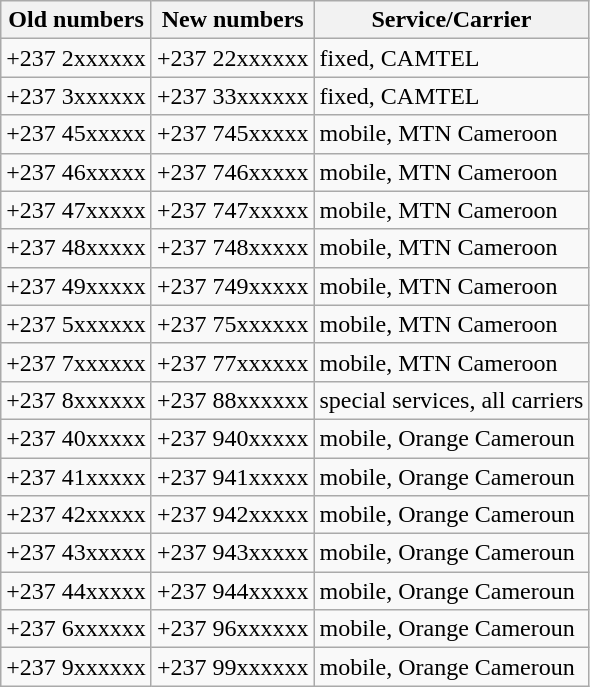<table class="wikitable" border=1>
<tr>
<th>Old numbers</th>
<th>New numbers</th>
<th>Service/Carrier </th>
</tr>
<tr>
<td>+237 2xxxxxx</td>
<td>+237 22xxxxxx</td>
<td>fixed, CAMTEL</td>
</tr>
<tr>
<td>+237 3xxxxxx</td>
<td>+237 33xxxxxx</td>
<td>fixed, CAMTEL</td>
</tr>
<tr>
<td>+237 45xxxxx</td>
<td>+237 745xxxxx</td>
<td>mobile, MTN Cameroon</td>
</tr>
<tr>
<td>+237 46xxxxx</td>
<td>+237 746xxxxx</td>
<td>mobile, MTN Cameroon</td>
</tr>
<tr>
<td>+237 47xxxxx</td>
<td>+237 747xxxxx</td>
<td>mobile, MTN Cameroon</td>
</tr>
<tr>
<td>+237 48xxxxx</td>
<td>+237 748xxxxx</td>
<td>mobile, MTN Cameroon</td>
</tr>
<tr>
<td>+237 49xxxxx</td>
<td>+237 749xxxxx</td>
<td>mobile, MTN Cameroon</td>
</tr>
<tr>
<td>+237 5xxxxxx</td>
<td>+237 75xxxxxx</td>
<td>mobile, MTN Cameroon</td>
</tr>
<tr>
<td>+237 7xxxxxx</td>
<td>+237 77xxxxxx</td>
<td>mobile, MTN Cameroon</td>
</tr>
<tr>
<td>+237 8xxxxxx</td>
<td>+237 88xxxxxx</td>
<td>special services, all carriers</td>
</tr>
<tr>
<td>+237 40xxxxx</td>
<td>+237 940xxxxx</td>
<td>mobile, Orange Cameroun</td>
</tr>
<tr>
<td>+237 41xxxxx</td>
<td>+237 941xxxxx</td>
<td>mobile, Orange Cameroun</td>
</tr>
<tr>
<td>+237 42xxxxx</td>
<td>+237 942xxxxx</td>
<td>mobile, Orange Cameroun</td>
</tr>
<tr>
<td>+237 43xxxxx</td>
<td>+237 943xxxxx</td>
<td>mobile, Orange Cameroun</td>
</tr>
<tr>
<td>+237 44xxxxx</td>
<td>+237 944xxxxx</td>
<td>mobile, Orange Cameroun</td>
</tr>
<tr>
<td>+237 6xxxxxx</td>
<td>+237 96xxxxxx</td>
<td>mobile, Orange Cameroun</td>
</tr>
<tr>
<td>+237 9xxxxxx</td>
<td>+237 99xxxxxx</td>
<td>mobile, Orange Cameroun</td>
</tr>
</table>
